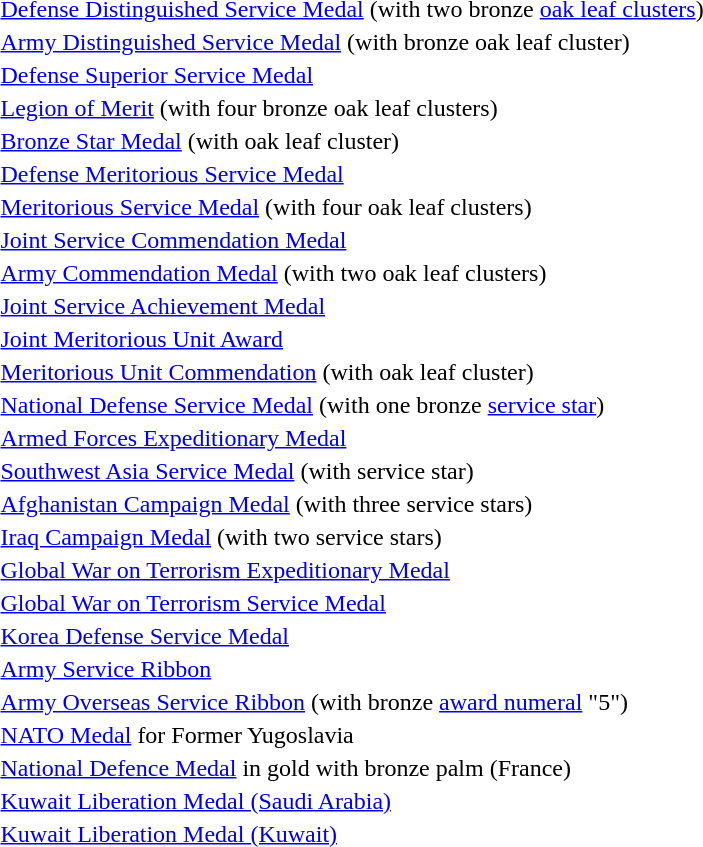<table>
<tr>
<td><span></span><span></span></td>
<td><a href='#'>Defense Distinguished Service Medal</a> (with two bronze <a href='#'>oak leaf clusters</a>)</td>
</tr>
<tr>
<td></td>
<td><a href='#'>Army Distinguished Service Medal</a> (with bronze oak leaf cluster)</td>
</tr>
<tr>
<td></td>
<td><a href='#'>Defense Superior Service Medal</a></td>
</tr>
<tr>
<td><span></span><span></span><span></span><span></span></td>
<td><a href='#'>Legion of Merit</a> (with four bronze oak leaf clusters)</td>
</tr>
<tr>
<td></td>
<td><a href='#'>Bronze Star Medal</a> (with oak leaf cluster)</td>
</tr>
<tr>
<td></td>
<td><a href='#'>Defense Meritorious Service Medal</a></td>
</tr>
<tr>
<td><span></span><span></span><span></span><span></span></td>
<td><a href='#'>Meritorious Service Medal</a> (with four oak leaf clusters)</td>
</tr>
<tr>
<td></td>
<td><a href='#'>Joint Service Commendation Medal</a></td>
</tr>
<tr>
<td><span></span><span></span></td>
<td><a href='#'>Army Commendation Medal</a> (with two oak leaf clusters)</td>
</tr>
<tr>
<td></td>
<td><a href='#'>Joint Service Achievement Medal</a></td>
</tr>
<tr>
<td></td>
<td><a href='#'>Joint Meritorious Unit Award</a></td>
</tr>
<tr>
<td></td>
<td><a href='#'>Meritorious Unit Commendation</a> (with oak leaf cluster)</td>
</tr>
<tr>
<td></td>
<td><a href='#'>National Defense Service Medal</a> (with one bronze <a href='#'>service star</a>)</td>
</tr>
<tr>
<td></td>
<td><a href='#'>Armed Forces Expeditionary Medal</a></td>
</tr>
<tr>
<td></td>
<td><a href='#'>Southwest Asia Service Medal</a> (with service star)</td>
</tr>
<tr>
<td><span></span><span></span><span></span></td>
<td><a href='#'>Afghanistan Campaign Medal</a> (with three service stars)</td>
</tr>
<tr>
<td><span></span><span></span></td>
<td><a href='#'>Iraq Campaign Medal</a> (with two service stars)</td>
</tr>
<tr>
<td></td>
<td><a href='#'>Global War on Terrorism Expeditionary Medal</a></td>
</tr>
<tr>
<td></td>
<td><a href='#'>Global War on Terrorism Service Medal</a></td>
</tr>
<tr>
<td></td>
<td><a href='#'>Korea Defense Service Medal</a></td>
</tr>
<tr>
<td></td>
<td><a href='#'>Army Service Ribbon</a></td>
</tr>
<tr>
<td><span></span></td>
<td><a href='#'>Army Overseas Service Ribbon</a> (with bronze <a href='#'>award numeral</a> "5")</td>
</tr>
<tr>
<td></td>
<td><a href='#'>NATO Medal</a> for Former Yugoslavia</td>
</tr>
<tr>
<td><span></span></td>
<td><a href='#'>National Defence Medal</a> in gold with bronze palm (France)</td>
</tr>
<tr>
<td></td>
<td><a href='#'>Kuwait Liberation Medal (Saudi Arabia)</a></td>
</tr>
<tr>
<td></td>
<td><a href='#'>Kuwait Liberation Medal (Kuwait)</a></td>
</tr>
</table>
